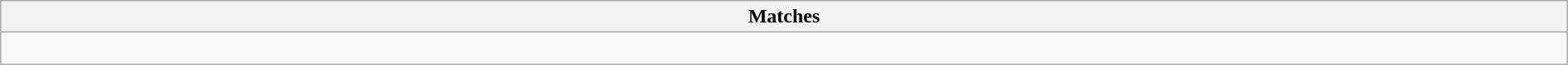<table class="wikitable collapsible collapsed" style="width:100%;">
<tr>
<th>Matches</th>
</tr>
<tr>
<td><br></td>
</tr>
</table>
